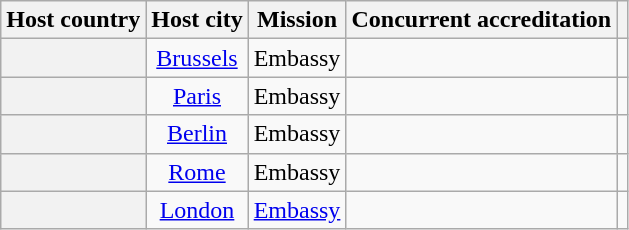<table class="wikitable plainrowheaders" style="text-align:center;">
<tr>
<th scope="col">Host country</th>
<th scope="col">Host city</th>
<th scope="col">Mission</th>
<th scope="col">Concurrent accreditation</th>
<th scope="col"></th>
</tr>
<tr>
<th scope="row"></th>
<td><a href='#'>Brussels</a></td>
<td>Embassy</td>
<td></td>
<td></td>
</tr>
<tr>
<th scope="row"></th>
<td><a href='#'>Paris</a></td>
<td>Embassy</td>
<td></td>
<td></td>
</tr>
<tr>
<th scope="row"></th>
<td><a href='#'>Berlin</a></td>
<td>Embassy</td>
<td></td>
<td></td>
</tr>
<tr>
<th scope="row"></th>
<td><a href='#'>Rome</a></td>
<td>Embassy</td>
<td></td>
<td></td>
</tr>
<tr>
<th scope="row"></th>
<td><a href='#'>London</a></td>
<td><a href='#'>Embassy</a></td>
<td></td>
<td></td>
</tr>
</table>
